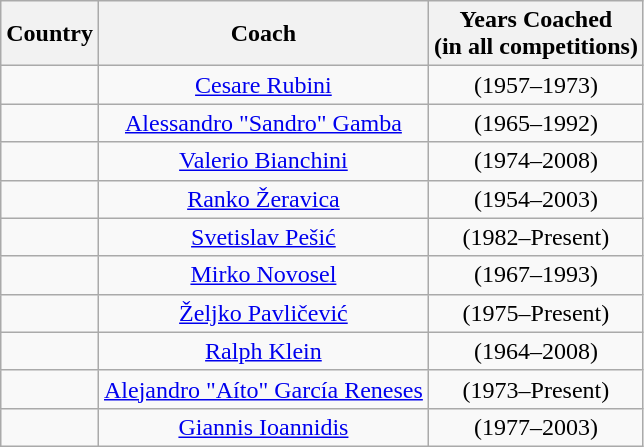<table class="wikitable sortable" style="text-align:center;">
<tr>
<th>Country</th>
<th>Coach</th>
<th>Years Coached <br> (in all competitions)</th>
</tr>
<tr>
<td></td>
<td><a href='#'>Cesare Rubini</a></td>
<td>(1957–1973)</td>
</tr>
<tr>
<td></td>
<td><a href='#'>Alessandro "Sandro" Gamba</a></td>
<td>(1965–1992)</td>
</tr>
<tr>
<td></td>
<td><a href='#'>Valerio Bianchini</a></td>
<td>(1974–2008)</td>
</tr>
<tr>
<td></td>
<td><a href='#'>Ranko Žeravica</a></td>
<td>(1954–2003)</td>
</tr>
<tr>
<td></td>
<td><a href='#'>Svetislav Pešić</a></td>
<td>(1982–Present)</td>
</tr>
<tr>
<td></td>
<td><a href='#'>Mirko Novosel</a></td>
<td>(1967–1993)</td>
</tr>
<tr>
<td></td>
<td><a href='#'>Željko Pavličević</a></td>
<td>(1975–Present)</td>
</tr>
<tr>
<td></td>
<td><a href='#'>Ralph Klein</a></td>
<td>(1964–2008)</td>
</tr>
<tr>
<td></td>
<td><a href='#'>Alejandro "Aíto" García Reneses</a></td>
<td>(1973–Present)</td>
</tr>
<tr>
<td></td>
<td><a href='#'>Giannis Ioannidis</a></td>
<td>(1977–2003)</td>
</tr>
</table>
